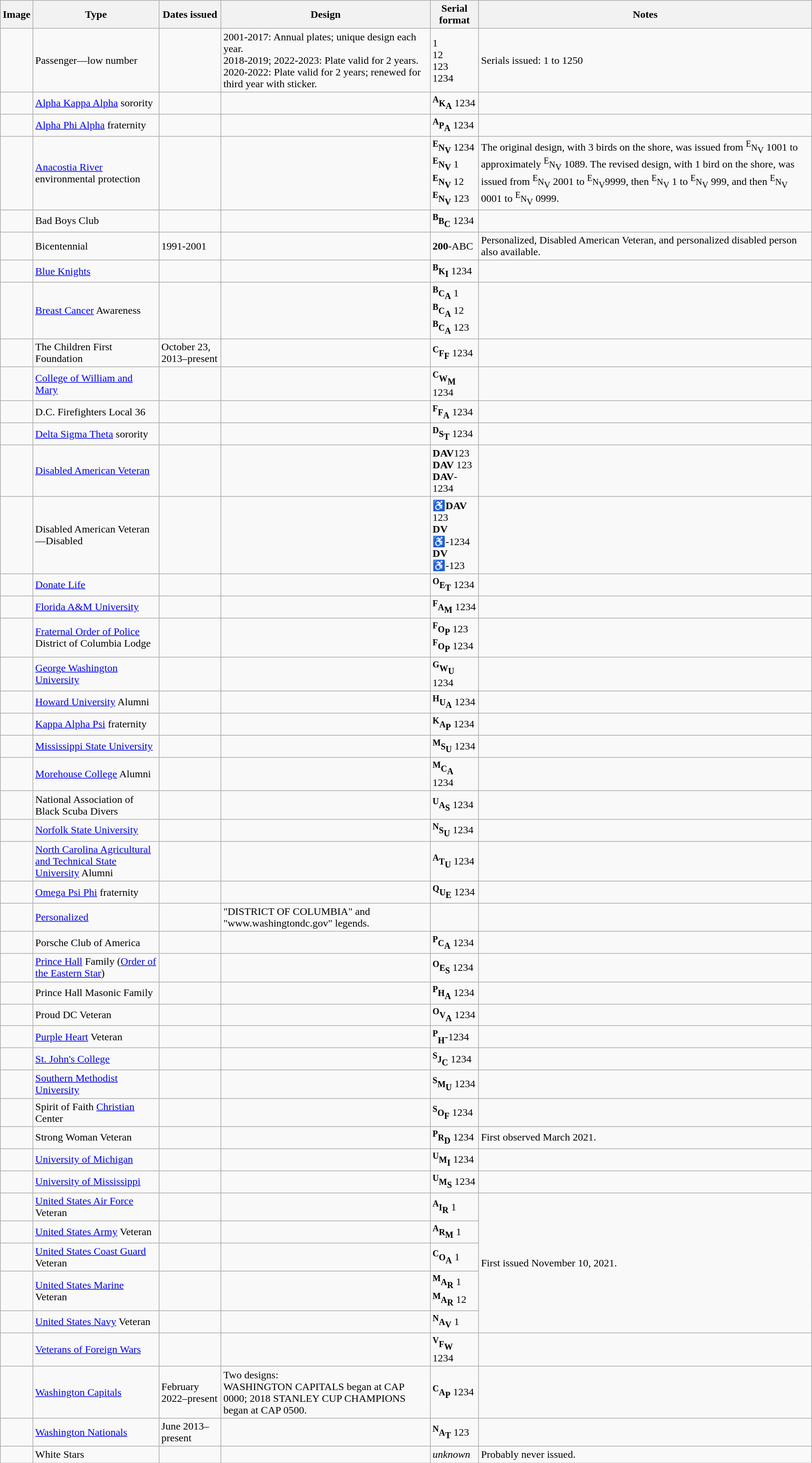<table class=wikitable>
<tr>
<th>Image</th>
<th>Type</th>
<th>Dates issued</th>
<th>Design</th>
<th>Serial format</th>
<th>Notes</th>
</tr>
<tr>
<td><br></td>
<td>Passenger—low number</td>
<td></td>
<td>2001-2017: Annual plates; unique design each year.<br>2018-2019; 2022-2023: Plate valid for 2 years.<br>2020-2022: Plate valid for 2 years; renewed for third year with sticker.</td>
<td>1<br>12<br>123<br>1234</td>
<td>Serials issued: 1 to 1250</td>
</tr>
<tr>
<td></td>
<td><a href='#'>Alpha Kappa Alpha</a> sorority</td>
<td></td>
<td></td>
<td><sup><strong>A</strong></sup><small><strong>K</strong></small><sub><strong>A</strong></sub> 1234</td>
<td></td>
</tr>
<tr>
<td></td>
<td><a href='#'>Alpha Phi Alpha</a> fraternity</td>
<td></td>
<td></td>
<td><sup><strong>A</strong></sup><small><strong>P</strong></small><sub><strong>A</strong></sub> 1234</td>
<td></td>
</tr>
<tr>
<td></td>
<td><a href='#'>Anacostia River</a> environmental protection</td>
<td></td>
<td></td>
<td><sup><strong>E</strong></sup><small><strong>N</strong></small><sub><strong>V</strong></sub> 1234<br><sup><strong>E</strong></sup><small><strong>N</strong></small><sub><strong>V</strong></sub> 1<br><sup><strong>E</strong></sup><small><strong>N</strong></small><sub><strong>V</strong></sub> 12<br><sup><strong>E</strong></sup><small><strong>N</strong></small><sub><strong>V</strong></sub> 123</td>
<td>The original design, with 3 birds on the shore, was issued from <sup>E</sup><small>N</small><sub>V</sub> 1001 to approximately <sup>E</sup><small>N</small><sub>V</sub> 1089. The revised design, with 1 bird on the shore, was issued from <sup>E</sup><small>N</small><sub>V</sub> 2001 to <sup>E</sup><small>N</small><sub>V</sub>9999, then <sup>E</sup><small>N</small><sub>V</sub> 1 to <sup>E</sup><small>N</small><sub>V</sub> 999, and then <sup>E</sup><small>N</small><sub>V</sub> 0001 to <sup>E</sup><small>N</small><sub>V</sub> 0999.</td>
</tr>
<tr>
<td></td>
<td>Bad Boys Club</td>
<td></td>
<td></td>
<td><sup><strong>B</strong></sup><small><strong>B</strong></small><sub><strong>C</strong></sub> 1234</td>
<td></td>
</tr>
<tr>
<td></td>
<td>Bicentennial</td>
<td>1991-2001</td>
<td></td>
<td><strong>200</strong>-ABC</td>
<td>Personalized, Disabled American Veteran, and personalized disabled person also available.</td>
</tr>
<tr>
<td></td>
<td><a href='#'>Blue Knights</a></td>
<td></td>
<td></td>
<td><sup><strong>B</strong></sup><small><strong>K</strong></small><sub><strong>I</strong></sub> 1234</td>
<td></td>
</tr>
<tr>
<td></td>
<td><a href='#'>Breast Cancer</a> Awareness</td>
<td></td>
<td></td>
<td><sup><strong>B</strong></sup><small><strong>C</strong></small><sub><strong>A</strong></sub> 1<br><sup><strong>B</strong></sup><small><strong>C</strong></small><sub><strong>A</strong></sub> 12<br><sup><strong>B</strong></sup><small><strong>C</strong></small><sub><strong>A</strong></sub> 123</td>
<td></td>
</tr>
<tr>
<td></td>
<td>The Children First Foundation</td>
<td>October 23, 2013–present</td>
<td></td>
<td><sup><strong>C</strong></sup><small><strong>F</strong></small><sub><strong>F</strong></sub> 1234</td>
<td></td>
</tr>
<tr>
<td></td>
<td><a href='#'>College of William and Mary</a></td>
<td></td>
<td></td>
<td><sup><strong>C</strong></sup><small><strong>W</strong></small><sub><strong>M</strong></sub> 1234</td>
<td></td>
</tr>
<tr>
<td></td>
<td>D.C. Firefighters Local 36</td>
<td></td>
<td></td>
<td><sup><strong>F</strong></sup><small><strong>F</strong></small><sub><strong>A</strong></sub> 1234</td>
<td></td>
</tr>
<tr>
<td></td>
<td><a href='#'>Delta Sigma Theta</a> sorority</td>
<td></td>
<td></td>
<td><sup><strong>D</strong></sup><small><strong>S</strong></small><sub><strong>T</strong></sub> 1234</td>
<td></td>
</tr>
<tr>
<td></td>
<td><a href='#'>Disabled American Veteran</a></td>
<td></td>
<td></td>
<td><strong>DAV</strong>123<br><strong>DAV</strong> 123<br><strong>DAV</strong>-1234</td>
<td></td>
</tr>
<tr>
<td></td>
<td>Disabled American Veteran—Disabled</td>
<td></td>
<td></td>
<td>♿<strong>DAV</strong> 123<br><strong>DV</strong>♿-1234<br><strong>DV</strong>♿-123</td>
<td></td>
</tr>
<tr>
<td></td>
<td><a href='#'>Donate Life</a></td>
<td></td>
<td></td>
<td><sup><strong>O</strong></sup><small><strong>E</strong></small><sub><strong>T</strong></sub> 1234</td>
<td></td>
</tr>
<tr>
<td></td>
<td><a href='#'>Florida A&M University</a></td>
<td></td>
<td></td>
<td><sup><strong>F</strong></sup><small><strong>A</strong></small><sub><strong>M</strong></sub> 1234</td>
<td></td>
</tr>
<tr>
<td></td>
<td><a href='#'>Fraternal Order of Police</a> District of Columbia Lodge</td>
<td></td>
<td></td>
<td><sup><strong>F</strong></sup><small><strong>O</strong></small><sub><strong>P</strong></sub> 123<br><sup><strong>F</strong></sup><small><strong>O</strong></small><sub><strong>P</strong></sub> 1234</td>
<td></td>
</tr>
<tr>
<td></td>
<td><a href='#'>George Washington University</a></td>
<td></td>
<td></td>
<td><sup><strong>G</strong></sup><small><strong>W</strong></small><sub><strong>U</strong></sub> 1234</td>
<td></td>
</tr>
<tr>
<td></td>
<td><a href='#'>Howard University</a> Alumni</td>
<td></td>
<td></td>
<td><sup><strong>H</strong></sup><small><strong>U</strong></small><sub><strong>A</strong></sub> 1234</td>
<td></td>
</tr>
<tr>
<td></td>
<td><a href='#'>Kappa Alpha Psi</a> fraternity</td>
<td></td>
<td></td>
<td><sup><strong>K</strong></sup><small><strong>A</strong></small><sub><strong>P</strong></sub> 1234</td>
<td></td>
</tr>
<tr>
<td></td>
<td><a href='#'>Mississippi State University</a></td>
<td></td>
<td></td>
<td><sup><strong>M</strong></sup><small><strong>S</strong></small><sub><strong>U</strong></sub> 1234</td>
<td></td>
</tr>
<tr>
<td></td>
<td><a href='#'>Morehouse College</a> Alumni</td>
<td></td>
<td></td>
<td><sup><strong>M</strong></sup><small><strong>C</strong></small><sub><strong>A</strong></sub> 1234</td>
<td></td>
</tr>
<tr>
<td></td>
<td>National Association of Black Scuba Divers</td>
<td></td>
<td></td>
<td><sup><strong>U</strong></sup><small><strong>A</strong></small><sub><strong>S</strong></sub> 1234</td>
<td></td>
</tr>
<tr>
<td></td>
<td><a href='#'>Norfolk State University</a></td>
<td></td>
<td></td>
<td><sup><strong>N</strong></sup><small><strong>S</strong></small><sub><strong>U</strong></sub> 1234</td>
<td></td>
</tr>
<tr>
<td></td>
<td><a href='#'>North Carolina Agricultural and Technical State University</a> Alumni</td>
<td></td>
<td></td>
<td><sup><strong>A</strong></sup><small><strong>T</strong></small><sub><strong>U</strong></sub> 1234</td>
<td></td>
</tr>
<tr>
<td></td>
<td><a href='#'>Omega Psi Phi</a> fraternity</td>
<td></td>
<td></td>
<td><sup><strong>Q</strong></sup><small><strong>U</strong></small><sub><strong>E</strong></sub> 1234</td>
<td></td>
</tr>
<tr>
<td></td>
<td><a href='#'>Personalized</a></td>
<td></td>
<td>"DISTRICT OF COLUMBIA" and "www.washingtondc.gov" legends.</td>
<td></td>
<td></td>
</tr>
<tr>
<td></td>
<td>Porsche Club of America</td>
<td></td>
<td></td>
<td><sup><strong>P</strong></sup><small><strong>C</strong></small><sub><strong>A</strong></sub> 1234</td>
<td></td>
</tr>
<tr>
<td></td>
<td><a href='#'>Prince Hall</a> Family (<a href='#'>Order of the Eastern Star</a>)</td>
<td></td>
<td></td>
<td><sup><strong>O</strong></sup><small><strong>E</strong></small><sub><strong>S</strong></sub> 1234</td>
<td></td>
</tr>
<tr>
<td></td>
<td>Prince Hall Masonic Family</td>
<td></td>
<td></td>
<td><sup><strong>P</strong></sup><small><strong>H</strong></small><sub><strong>A</strong></sub> 1234</td>
<td></td>
</tr>
<tr>
<td></td>
<td>Proud DC Veteran</td>
<td></td>
<td></td>
<td><sup><strong>O</strong></sup><small><strong>V</strong></small><sub><strong>A</strong></sub> 1234</td>
<td></td>
</tr>
<tr>
<td></td>
<td><a href='#'>Purple Heart</a> Veteran</td>
<td></td>
<td></td>
<td><sup><strong>P</strong></sup><sub><strong>H</strong></sub>-1234</td>
<td></td>
</tr>
<tr>
<td></td>
<td><a href='#'>St. John's College</a></td>
<td></td>
<td></td>
<td><sup><strong>S</strong></sup><small><strong>J</strong></small><sub><strong>C</strong></sub> 1234</td>
<td></td>
</tr>
<tr>
<td></td>
<td><a href='#'>Southern Methodist University</a></td>
<td></td>
<td></td>
<td><sup><strong>S</strong></sup><small><strong>M</strong></small><sub><strong>U</strong></sub> 1234</td>
<td></td>
</tr>
<tr>
<td></td>
<td>Spirit of Faith <a href='#'>Christian</a> Center</td>
<td></td>
<td></td>
<td><sup><strong>S</strong></sup><small><strong>O</strong></small><sub><strong>F</strong></sub> 1234</td>
<td></td>
</tr>
<tr>
<td></td>
<td>Strong Woman Veteran</td>
<td></td>
<td></td>
<td><sup><strong>P</strong></sup><small><strong>R</strong></small><sub><strong>D</strong></sub> 1234</td>
<td>First observed March 2021.</td>
</tr>
<tr>
<td></td>
<td><a href='#'>University of Michigan</a></td>
<td></td>
<td></td>
<td><sup><strong>U</strong></sup><small><strong>M</strong></small><sub><strong>I</strong></sub> 1234</td>
<td></td>
</tr>
<tr>
<td></td>
<td><a href='#'>University of Mississippi</a></td>
<td></td>
<td></td>
<td><sup><strong>U</strong></sup><small><strong>M</strong></small><sub><strong>S</strong></sub> 1234</td>
<td></td>
</tr>
<tr>
<td></td>
<td><a href='#'>United States Air Force</a> Veteran</td>
<td></td>
<td></td>
<td><sup><strong>A</strong></sup><small><strong>I</strong></small><sub><strong>R</strong></sub> 1</td>
<td rowspan=5>First issued November 10, 2021.</td>
</tr>
<tr>
<td></td>
<td><a href='#'>United States Army</a> Veteran</td>
<td></td>
<td></td>
<td><sup><strong>A</strong></sup><small><strong>R</strong></small><sub><strong>M</strong></sub> 1</td>
</tr>
<tr>
<td></td>
<td><a href='#'>United States Coast Guard</a> Veteran</td>
<td></td>
<td></td>
<td><sup><strong>C</strong></sup><small><strong>O</strong></small><sub><strong>A</strong></sub> 1</td>
</tr>
<tr>
<td></td>
<td><a href='#'>United States Marine</a> Veteran</td>
<td></td>
<td></td>
<td><sup><strong>M</strong></sup><small><strong>A</strong></small><sub><strong>R</strong></sub> 1<br><sup><strong>M</strong></sup><small><strong>A</strong></small><sub><strong>R</strong></sub> 12</td>
</tr>
<tr>
<td></td>
<td><a href='#'>United States Navy</a> Veteran</td>
<td></td>
<td></td>
<td><sup><strong>N</strong></sup><small><strong>A</strong></small><sub><strong>V</strong></sub> 1</td>
</tr>
<tr>
<td></td>
<td><a href='#'>Veterans of Foreign Wars</a></td>
<td></td>
<td></td>
<td><sup><strong>V</strong></sup><small><strong>F</strong></small><sub><strong>W</strong></sub> 1234</td>
<td></td>
</tr>
<tr>
<td><br></td>
<td><a href='#'>Washington Capitals</a></td>
<td>February 2022–present</td>
<td>Two designs:<br>WASHINGTON CAPITALS began at CAP 0000; 2018 STANLEY CUP CHAMPIONS began at CAP 0500.</td>
<td><sup><strong>C</strong></sup><small><strong>A</strong></small><sub><strong>P</strong></sub> 1234</td>
<td></td>
</tr>
<tr>
<td></td>
<td><a href='#'>Washington Nationals</a></td>
<td>June 2013–present</td>
<td></td>
<td><sup><strong>N</strong></sup><small><strong>A</strong></small><sub><strong>T</strong></sub> 123</td>
<td></td>
</tr>
<tr>
<td></td>
<td>White Stars</td>
<td></td>
<td></td>
<td><em>unknown</em></td>
<td>Probably never issued.</td>
</tr>
</table>
